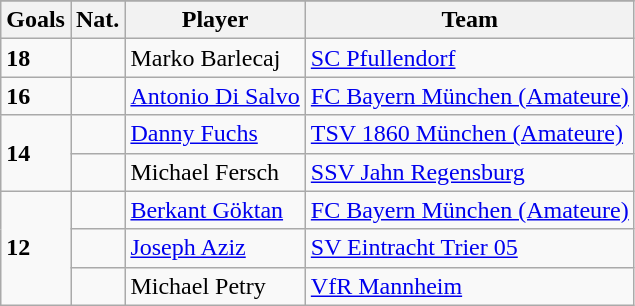<table class="wikitable">
<tr align="center" bgcolor="#dfdfdf">
</tr>
<tr>
<th>Goals</th>
<th>Nat.</th>
<th>Player</th>
<th>Team</th>
</tr>
<tr>
<td><strong>18</strong></td>
<td></td>
<td>Marko Barlecaj</td>
<td><a href='#'>SC Pfullendorf</a></td>
</tr>
<tr>
<td><strong>16</strong></td>
<td></td>
<td><a href='#'>Antonio Di Salvo</a></td>
<td><a href='#'>FC Bayern München (Amateure)</a></td>
</tr>
<tr>
<td rowspan="2"><strong>14</strong></td>
<td></td>
<td><a href='#'>Danny Fuchs</a></td>
<td><a href='#'>TSV 1860 München (Amateure)</a></td>
</tr>
<tr>
<td></td>
<td>Michael Fersch</td>
<td><a href='#'>SSV Jahn Regensburg</a></td>
</tr>
<tr>
<td rowspan="3"><strong>12</strong></td>
<td></td>
<td><a href='#'>Berkant Göktan</a></td>
<td><a href='#'>FC Bayern München (Amateure)</a></td>
</tr>
<tr>
<td></td>
<td><a href='#'>Joseph Aziz</a></td>
<td><a href='#'>SV Eintracht Trier 05</a></td>
</tr>
<tr>
<td></td>
<td>Michael Petry</td>
<td><a href='#'>VfR Mannheim</a></td>
</tr>
</table>
